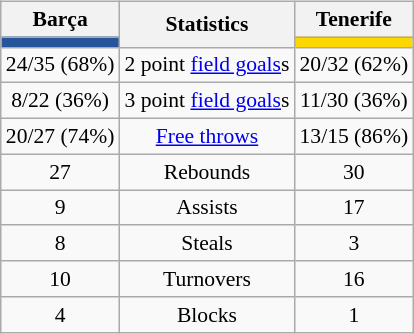<table style="width:100%;">
<tr>
<td valign=top align=right width=33%><br>













</td>
<td style="vertical-align:top; align:center; width:33%;"><br><table style="width:100%;">
<tr>
<td style="width=50%;"></td>
<td></td>
<td style="width=50%;"></td>
</tr>
</table>
<br><table class="wikitable" style="font-size:90%; text-align:center; margin:auto;" align=center>
<tr>
<th>Barça</th>
<th rowspan=2>Statistics</th>
<th>Tenerife</th>
</tr>
<tr>
<td style="background:#26559B;"></td>
<td style="background:#FFD700;"></td>
</tr>
<tr>
<td>24/35 (68%)</td>
<td>2 point <a href='#'>field goals</a>s</td>
<td>20/32 (62%)</td>
</tr>
<tr>
<td>8/22 (36%)</td>
<td>3 point <a href='#'>field goals</a>s</td>
<td>11/30 (36%)</td>
</tr>
<tr>
<td>20/27 (74%)</td>
<td><a href='#'>Free throws</a></td>
<td>13/15 (86%)</td>
</tr>
<tr>
<td>27</td>
<td>Rebounds</td>
<td>30</td>
</tr>
<tr>
<td>9</td>
<td>Assists</td>
<td>17</td>
</tr>
<tr>
<td>8</td>
<td>Steals</td>
<td>3</td>
</tr>
<tr>
<td>10</td>
<td>Turnovers</td>
<td>16</td>
</tr>
<tr>
<td>4</td>
<td>Blocks</td>
<td>1</td>
</tr>
</table>
</td>
<td style="vertical-align:top; align:left; width:33%;"><br>













</td>
</tr>
</table>
